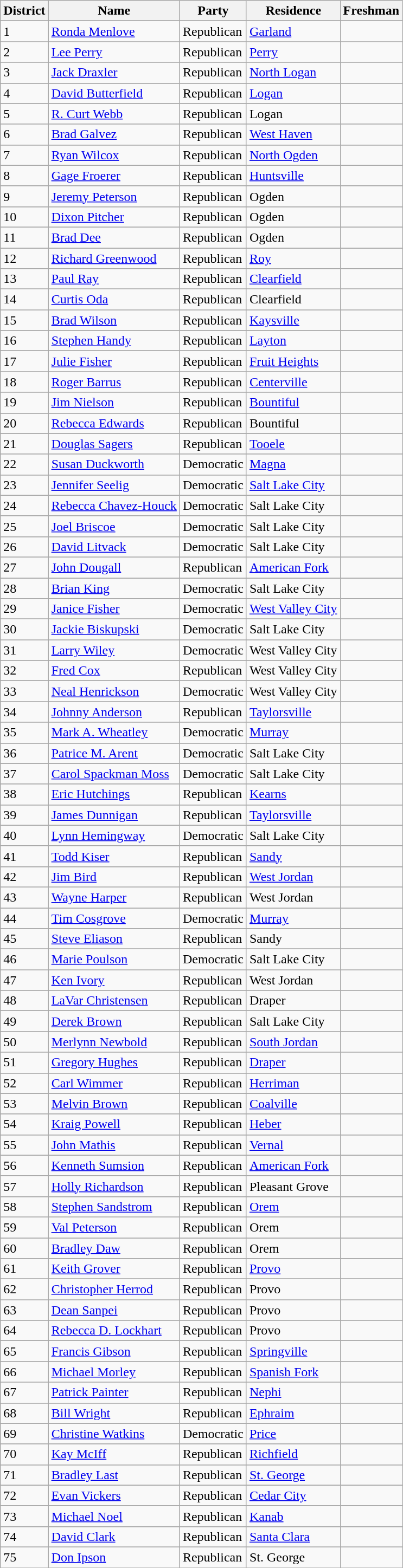<table class="wikitable">
<tr>
<th>District</th>
<th>Name</th>
<th>Party</th>
<th>Residence</th>
<th>Freshman</th>
</tr>
<tr>
</tr>
<tr>
<td>1</td>
<td><a href='#'>Ronda Menlove</a></td>
<td>Republican</td>
<td><a href='#'>Garland</a></td>
<td></td>
</tr>
<tr>
</tr>
<tr>
<td>2</td>
<td><a href='#'>Lee Perry</a></td>
<td>Republican</td>
<td><a href='#'>Perry</a></td>
<td></td>
</tr>
<tr>
</tr>
<tr>
<td>3</td>
<td><a href='#'>Jack Draxler</a></td>
<td>Republican</td>
<td><a href='#'>North Logan</a></td>
<td></td>
</tr>
<tr>
</tr>
<tr>
<td>4</td>
<td><a href='#'>David Butterfield</a></td>
<td>Republican</td>
<td><a href='#'>Logan</a></td>
<td></td>
</tr>
<tr>
</tr>
<tr>
<td>5</td>
<td><a href='#'>R. Curt Webb</a></td>
<td>Republican</td>
<td>Logan</td>
<td></td>
</tr>
<tr>
</tr>
<tr>
<td>6</td>
<td><a href='#'>Brad Galvez</a></td>
<td>Republican</td>
<td><a href='#'>West Haven</a></td>
<td></td>
</tr>
<tr>
</tr>
<tr>
<td>7</td>
<td><a href='#'>Ryan Wilcox</a></td>
<td>Republican</td>
<td><a href='#'>North Ogden</a></td>
<td></td>
</tr>
<tr>
</tr>
<tr>
<td>8</td>
<td><a href='#'>Gage Froerer</a></td>
<td>Republican</td>
<td><a href='#'>Huntsville</a></td>
<td></td>
</tr>
<tr>
</tr>
<tr>
<td>9</td>
<td><a href='#'>Jeremy Peterson</a></td>
<td>Republican</td>
<td>Ogden</td>
<td></td>
</tr>
<tr>
</tr>
<tr>
<td>10</td>
<td><a href='#'>Dixon Pitcher</a></td>
<td>Republican</td>
<td>Ogden</td>
<td></td>
</tr>
<tr>
</tr>
<tr>
<td>11</td>
<td><a href='#'>Brad Dee</a></td>
<td>Republican</td>
<td>Ogden</td>
<td></td>
</tr>
<tr>
</tr>
<tr>
<td>12</td>
<td><a href='#'>Richard Greenwood</a></td>
<td>Republican</td>
<td><a href='#'>Roy</a></td>
<td></td>
</tr>
<tr>
</tr>
<tr>
<td>13</td>
<td><a href='#'>Paul Ray</a></td>
<td>Republican</td>
<td><a href='#'>Clearfield</a></td>
<td></td>
</tr>
<tr>
</tr>
<tr>
<td>14</td>
<td><a href='#'>Curtis Oda</a></td>
<td>Republican</td>
<td>Clearfield</td>
<td></td>
</tr>
<tr>
</tr>
<tr>
<td>15</td>
<td><a href='#'>Brad Wilson</a></td>
<td>Republican</td>
<td><a href='#'>Kaysville</a></td>
<td></td>
</tr>
<tr>
</tr>
<tr>
<td>16</td>
<td><a href='#'>Stephen Handy</a></td>
<td>Republican</td>
<td><a href='#'>Layton</a></td>
<td></td>
</tr>
<tr>
</tr>
<tr>
<td>17</td>
<td><a href='#'>Julie Fisher</a></td>
<td>Republican</td>
<td><a href='#'>Fruit Heights</a></td>
<td></td>
</tr>
<tr>
</tr>
<tr>
<td>18</td>
<td><a href='#'>Roger Barrus</a></td>
<td>Republican</td>
<td><a href='#'>Centerville</a></td>
<td></td>
</tr>
<tr>
</tr>
<tr>
<td>19</td>
<td><a href='#'>Jim Nielson</a></td>
<td>Republican</td>
<td><a href='#'>Bountiful</a></td>
<td></td>
</tr>
<tr>
</tr>
<tr>
<td>20</td>
<td><a href='#'>Rebecca Edwards</a></td>
<td>Republican</td>
<td>Bountiful</td>
<td></td>
</tr>
<tr>
</tr>
<tr>
<td>21</td>
<td><a href='#'>Douglas Sagers</a></td>
<td>Republican</td>
<td><a href='#'>Tooele</a></td>
<td></td>
</tr>
<tr>
</tr>
<tr>
<td>22</td>
<td><a href='#'>Susan Duckworth</a></td>
<td>Democratic</td>
<td><a href='#'>Magna</a></td>
<td></td>
</tr>
<tr>
</tr>
<tr>
<td>23</td>
<td><a href='#'>Jennifer Seelig</a></td>
<td>Democratic</td>
<td><a href='#'>Salt Lake City</a></td>
<td></td>
</tr>
<tr>
</tr>
<tr>
<td>24</td>
<td><a href='#'>Rebecca Chavez-Houck</a></td>
<td>Democratic</td>
<td>Salt Lake City</td>
<td></td>
</tr>
<tr>
</tr>
<tr>
<td>25</td>
<td><a href='#'>Joel Briscoe</a></td>
<td>Democratic</td>
<td>Salt Lake City</td>
<td></td>
</tr>
<tr>
</tr>
<tr>
<td>26</td>
<td><a href='#'>David Litvack</a></td>
<td>Democratic</td>
<td>Salt Lake City</td>
<td></td>
</tr>
<tr>
</tr>
<tr>
<td>27</td>
<td><a href='#'>John Dougall</a></td>
<td>Republican</td>
<td><a href='#'>American Fork</a></td>
<td></td>
</tr>
<tr>
</tr>
<tr>
<td>28</td>
<td><a href='#'>Brian King</a></td>
<td>Democratic</td>
<td>Salt Lake City</td>
<td></td>
</tr>
<tr>
</tr>
<tr>
<td>29</td>
<td><a href='#'>Janice Fisher</a></td>
<td>Democratic</td>
<td><a href='#'>West Valley City</a></td>
<td></td>
</tr>
<tr>
</tr>
<tr>
<td>30</td>
<td><a href='#'>Jackie Biskupski</a></td>
<td>Democratic</td>
<td>Salt Lake City</td>
<td></td>
</tr>
<tr>
</tr>
<tr>
<td>31</td>
<td><a href='#'>Larry Wiley</a></td>
<td>Democratic</td>
<td>West Valley City</td>
<td></td>
</tr>
<tr>
</tr>
<tr>
<td>32</td>
<td><a href='#'>Fred Cox</a></td>
<td>Republican</td>
<td>West Valley City</td>
<td></td>
</tr>
<tr>
</tr>
<tr>
<td>33</td>
<td><a href='#'>Neal Henrickson</a></td>
<td>Democratic</td>
<td>West Valley City</td>
<td></td>
</tr>
<tr>
</tr>
<tr>
<td>34</td>
<td><a href='#'>Johnny Anderson</a></td>
<td>Republican</td>
<td><a href='#'>Taylorsville</a></td>
<td></td>
</tr>
<tr>
</tr>
<tr>
<td>35</td>
<td><a href='#'>Mark A. Wheatley</a></td>
<td>Democratic</td>
<td><a href='#'>Murray</a></td>
<td></td>
</tr>
<tr>
</tr>
<tr>
<td>36</td>
<td><a href='#'>Patrice M. Arent</a></td>
<td>Democratic</td>
<td>Salt Lake City</td>
<td></td>
</tr>
<tr>
</tr>
<tr>
<td>37</td>
<td><a href='#'>Carol Spackman Moss</a></td>
<td>Democratic</td>
<td>Salt Lake City</td>
<td></td>
</tr>
<tr>
</tr>
<tr>
<td>38</td>
<td><a href='#'>Eric Hutchings</a></td>
<td>Republican</td>
<td><a href='#'>Kearns</a></td>
<td></td>
</tr>
<tr>
</tr>
<tr>
<td>39</td>
<td><a href='#'>James Dunnigan</a></td>
<td>Republican</td>
<td><a href='#'>Taylorsville</a></td>
<td></td>
</tr>
<tr>
</tr>
<tr>
<td>40</td>
<td><a href='#'>Lynn Hemingway</a></td>
<td>Democratic</td>
<td>Salt Lake City</td>
<td></td>
</tr>
<tr>
</tr>
<tr>
<td>41</td>
<td><a href='#'>Todd Kiser</a></td>
<td>Republican</td>
<td><a href='#'>Sandy</a></td>
<td></td>
</tr>
<tr>
</tr>
<tr>
<td>42</td>
<td><a href='#'>Jim Bird</a></td>
<td>Republican</td>
<td><a href='#'>West Jordan</a></td>
<td></td>
</tr>
<tr>
</tr>
<tr>
<td>43</td>
<td><a href='#'>Wayne Harper</a></td>
<td>Republican</td>
<td>West Jordan</td>
<td></td>
</tr>
<tr>
</tr>
<tr>
<td>44</td>
<td><a href='#'>Tim Cosgrove</a></td>
<td>Democratic</td>
<td><a href='#'>Murray</a></td>
<td></td>
</tr>
<tr>
</tr>
<tr>
<td>45</td>
<td><a href='#'>Steve Eliason</a></td>
<td>Republican</td>
<td>Sandy</td>
<td></td>
</tr>
<tr>
</tr>
<tr>
<td>46</td>
<td><a href='#'>Marie Poulson</a></td>
<td>Democratic</td>
<td>Salt Lake City</td>
<td></td>
</tr>
<tr>
</tr>
<tr>
<td>47</td>
<td><a href='#'>Ken Ivory</a></td>
<td>Republican</td>
<td>West Jordan</td>
<td></td>
</tr>
<tr>
</tr>
<tr>
<td>48</td>
<td><a href='#'>LaVar Christensen</a></td>
<td>Republican</td>
<td>Draper</td>
<td></td>
</tr>
<tr>
</tr>
<tr>
<td>49</td>
<td><a href='#'>Derek Brown</a></td>
<td>Republican</td>
<td>Salt Lake City</td>
<td></td>
</tr>
<tr>
</tr>
<tr>
<td>50</td>
<td><a href='#'>Merlynn Newbold</a></td>
<td>Republican</td>
<td><a href='#'>South Jordan</a></td>
<td></td>
</tr>
<tr>
</tr>
<tr>
<td>51</td>
<td><a href='#'>Gregory Hughes</a></td>
<td>Republican</td>
<td><a href='#'>Draper</a></td>
<td></td>
</tr>
<tr>
</tr>
<tr>
<td>52</td>
<td><a href='#'>Carl Wimmer</a></td>
<td>Republican</td>
<td><a href='#'>Herriman</a></td>
<td></td>
</tr>
<tr>
</tr>
<tr>
<td>53</td>
<td><a href='#'>Melvin Brown</a></td>
<td>Republican</td>
<td><a href='#'>Coalville</a></td>
<td></td>
</tr>
<tr>
</tr>
<tr>
<td>54</td>
<td><a href='#'>Kraig Powell</a></td>
<td>Republican</td>
<td><a href='#'>Heber</a></td>
<td></td>
</tr>
<tr>
</tr>
<tr>
<td>55</td>
<td><a href='#'>John Mathis</a></td>
<td>Republican</td>
<td><a href='#'>Vernal</a></td>
<td></td>
</tr>
<tr>
</tr>
<tr>
<td>56</td>
<td><a href='#'>Kenneth Sumsion</a></td>
<td>Republican</td>
<td><a href='#'>American Fork</a></td>
<td></td>
</tr>
<tr>
</tr>
<tr>
<td>57</td>
<td><a href='#'>Holly Richardson</a></td>
<td>Republican</td>
<td>Pleasant Grove</td>
<td></td>
</tr>
<tr>
</tr>
<tr>
<td>58</td>
<td><a href='#'>Stephen Sandstrom</a></td>
<td>Republican</td>
<td><a href='#'>Orem</a></td>
<td></td>
</tr>
<tr>
</tr>
<tr>
<td>59</td>
<td><a href='#'>Val Peterson</a></td>
<td>Republican</td>
<td>Orem</td>
<td></td>
</tr>
<tr>
</tr>
<tr>
<td>60</td>
<td><a href='#'>Bradley Daw</a></td>
<td>Republican</td>
<td>Orem</td>
<td></td>
</tr>
<tr>
</tr>
<tr>
<td>61</td>
<td><a href='#'>Keith Grover</a></td>
<td>Republican</td>
<td><a href='#'>Provo</a></td>
<td></td>
</tr>
<tr>
</tr>
<tr>
<td>62</td>
<td><a href='#'>Christopher Herrod</a></td>
<td>Republican</td>
<td>Provo</td>
<td></td>
</tr>
<tr>
</tr>
<tr>
<td>63</td>
<td><a href='#'>Dean Sanpei</a></td>
<td>Republican</td>
<td>Provo</td>
<td></td>
</tr>
<tr>
</tr>
<tr>
<td>64</td>
<td><a href='#'>Rebecca D. Lockhart</a></td>
<td>Republican</td>
<td>Provo</td>
<td></td>
</tr>
<tr>
</tr>
<tr>
<td>65</td>
<td><a href='#'>Francis Gibson</a></td>
<td>Republican</td>
<td><a href='#'>Springville</a></td>
<td></td>
</tr>
<tr>
</tr>
<tr>
<td>66</td>
<td><a href='#'>Michael Morley</a></td>
<td>Republican</td>
<td><a href='#'>Spanish Fork</a></td>
<td></td>
</tr>
<tr>
</tr>
<tr>
<td>67</td>
<td><a href='#'>Patrick Painter</a></td>
<td>Republican</td>
<td><a href='#'>Nephi</a></td>
<td></td>
</tr>
<tr>
</tr>
<tr>
<td>68</td>
<td><a href='#'>Bill Wright</a></td>
<td>Republican</td>
<td><a href='#'>Ephraim</a></td>
<td></td>
</tr>
<tr>
</tr>
<tr>
<td>69</td>
<td><a href='#'>Christine Watkins</a></td>
<td>Democratic</td>
<td><a href='#'>Price</a></td>
<td></td>
</tr>
<tr>
</tr>
<tr>
<td>70</td>
<td><a href='#'>Kay McIff</a></td>
<td>Republican</td>
<td><a href='#'>Richfield</a></td>
<td></td>
</tr>
<tr>
</tr>
<tr>
<td>71</td>
<td><a href='#'>Bradley Last</a></td>
<td>Republican</td>
<td><a href='#'>St. George</a></td>
<td></td>
</tr>
<tr>
</tr>
<tr>
<td>72</td>
<td><a href='#'>Evan Vickers</a></td>
<td>Republican</td>
<td><a href='#'>Cedar City</a></td>
<td></td>
</tr>
<tr>
</tr>
<tr>
<td>73</td>
<td><a href='#'>Michael Noel</a></td>
<td>Republican</td>
<td><a href='#'>Kanab</a></td>
<td></td>
</tr>
<tr>
</tr>
<tr>
<td>74</td>
<td><a href='#'>David Clark</a></td>
<td>Republican</td>
<td><a href='#'>Santa Clara</a></td>
<td></td>
</tr>
<tr>
</tr>
<tr>
<td>75</td>
<td><a href='#'>Don Ipson</a></td>
<td>Republican</td>
<td>St. George</td>
<td></td>
</tr>
<tr>
</tr>
</table>
